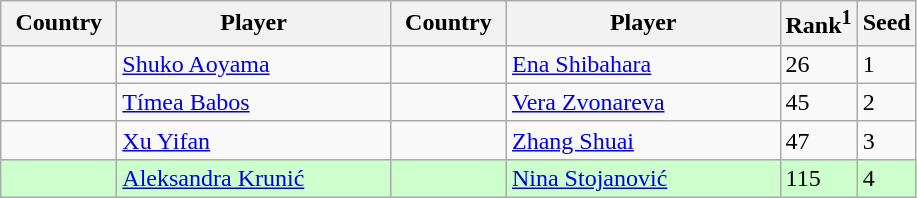<table class="sortable wikitable">
<tr>
<th width="70">Country</th>
<th width="175">Player</th>
<th width="70">Country</th>
<th width="175">Player</th>
<th>Rank<sup>1</sup></th>
<th>Seed</th>
</tr>
<tr>
<td></td>
<td><a href='#'>Shuko Aoyama</a></td>
<td></td>
<td><a href='#'>Ena Shibahara</a></td>
<td>26</td>
<td>1</td>
</tr>
<tr>
<td></td>
<td><a href='#'>Tímea Babos</a></td>
<td></td>
<td><a href='#'>Vera Zvonareva</a></td>
<td>45</td>
<td>2</td>
</tr>
<tr>
<td></td>
<td><a href='#'>Xu Yifan</a></td>
<td></td>
<td><a href='#'>Zhang Shuai</a></td>
<td>47</td>
<td>3</td>
</tr>
<tr style="background:#cfc";>
<td></td>
<td><a href='#'>Aleksandra Krunić</a></td>
<td></td>
<td><a href='#'>Nina Stojanović</a></td>
<td>115</td>
<td>4</td>
</tr>
</table>
